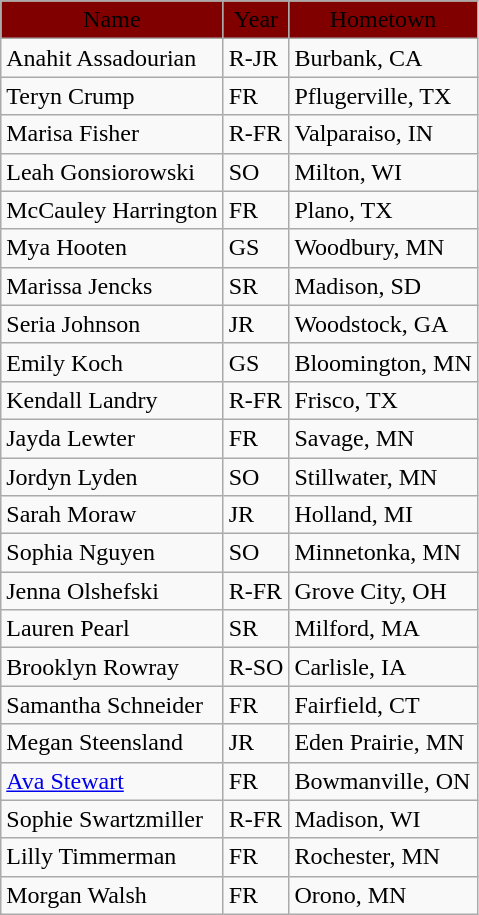<table class="wikitable">
<tr>
<td align=center bgcolor="maroon"><span>Name</span></td>
<td align=center bgcolor="maroon"><span>Year</span></td>
<td align=center bgcolor="maroon"><span>Hometown</span></td>
</tr>
<tr>
<td>Anahit Assadourian</td>
<td>R-JR</td>
<td>Burbank, CA</td>
</tr>
<tr>
<td>Teryn Crump</td>
<td>FR</td>
<td>Pflugerville, TX</td>
</tr>
<tr>
<td>Marisa Fisher</td>
<td>R-FR</td>
<td>Valparaiso, IN</td>
</tr>
<tr>
<td>Leah Gonsiorowski</td>
<td>SO</td>
<td>Milton, WI</td>
</tr>
<tr>
<td>McCauley Harrington</td>
<td>FR</td>
<td>Plano, TX</td>
</tr>
<tr>
<td>Mya Hooten</td>
<td>GS</td>
<td>Woodbury, MN</td>
</tr>
<tr>
<td>Marissa Jencks</td>
<td>SR</td>
<td>Madison, SD</td>
</tr>
<tr>
<td>Seria Johnson</td>
<td>JR</td>
<td>Woodstock, GA</td>
</tr>
<tr>
<td>Emily Koch</td>
<td>GS</td>
<td>Bloomington, MN</td>
</tr>
<tr>
<td>Kendall Landry</td>
<td>R-FR</td>
<td>Frisco, TX</td>
</tr>
<tr>
<td>Jayda Lewter</td>
<td>FR</td>
<td>Savage, MN</td>
</tr>
<tr>
<td>Jordyn Lyden</td>
<td>SO</td>
<td>Stillwater, MN</td>
</tr>
<tr>
<td>Sarah Moraw</td>
<td>JR</td>
<td>Holland, MI</td>
</tr>
<tr>
<td>Sophia Nguyen</td>
<td>SO</td>
<td>Minnetonka, MN</td>
</tr>
<tr>
<td>Jenna Olshefski</td>
<td>R-FR</td>
<td>Grove City, OH</td>
</tr>
<tr>
<td>Lauren Pearl</td>
<td>SR</td>
<td>Milford, MA</td>
</tr>
<tr>
<td>Brooklyn Rowray</td>
<td>R-SO</td>
<td>Carlisle, IA</td>
</tr>
<tr>
<td>Samantha Schneider</td>
<td>FR</td>
<td>Fairfield, CT</td>
</tr>
<tr>
<td>Megan Steensland</td>
<td>JR</td>
<td>Eden Prairie, MN</td>
</tr>
<tr>
<td><a href='#'>Ava Stewart</a></td>
<td>FR</td>
<td>Bowmanville, ON</td>
</tr>
<tr>
<td>Sophie Swartzmiller</td>
<td>R-FR</td>
<td>Madison, WI</td>
</tr>
<tr>
<td>Lilly Timmerman</td>
<td>FR</td>
<td>Rochester, MN</td>
</tr>
<tr>
<td>Morgan Walsh</td>
<td>FR</td>
<td>Orono, MN</td>
</tr>
</table>
